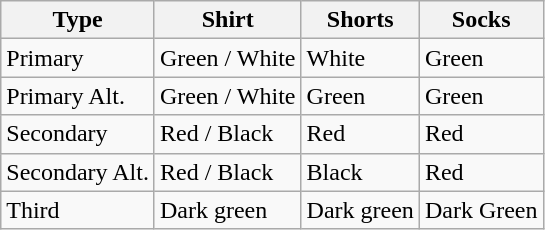<table class="wikitable">
<tr>
<th>Type</th>
<th>Shirt</th>
<th>Shorts</th>
<th>Socks</th>
</tr>
<tr>
<td>Primary</td>
<td>Green / White</td>
<td>White</td>
<td>Green</td>
</tr>
<tr>
<td>Primary Alt.</td>
<td>Green / White</td>
<td>Green</td>
<td>Green</td>
</tr>
<tr>
<td>Secondary</td>
<td>Red / Black</td>
<td>Red</td>
<td>Red</td>
</tr>
<tr>
<td>Secondary Alt.</td>
<td>Red / Black</td>
<td>Black</td>
<td>Red</td>
</tr>
<tr>
<td>Third</td>
<td>Dark green</td>
<td>Dark green</td>
<td>Dark Green</td>
</tr>
</table>
